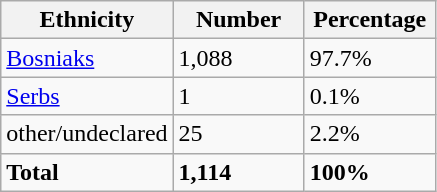<table class="wikitable">
<tr>
<th width="100px">Ethnicity</th>
<th width="80px">Number</th>
<th width="80px">Percentage</th>
</tr>
<tr>
<td><a href='#'>Bosniaks</a></td>
<td>1,088</td>
<td>97.7%</td>
</tr>
<tr>
<td><a href='#'>Serbs</a></td>
<td>1</td>
<td>0.1%</td>
</tr>
<tr>
<td>other/undeclared</td>
<td>25</td>
<td>2.2%</td>
</tr>
<tr>
<td><strong>Total</strong></td>
<td><strong>1,114</strong></td>
<td><strong>100%</strong></td>
</tr>
</table>
